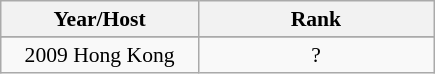<table class="wikitable" style="text-align: center;font-size:90%;">
<tr>
<th width=125>Year/Host</th>
<th width=150>Rank</th>
</tr>
<tr>
</tr>
<tr bgcolor=>
<td> 2009 Hong Kong</td>
<td>?</td>
</tr>
</table>
